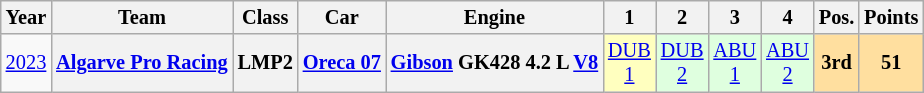<table class="wikitable" style="text-align:center; font-size:85%">
<tr>
<th>Year</th>
<th>Team</th>
<th>Class</th>
<th>Car</th>
<th>Engine</th>
<th>1</th>
<th>2</th>
<th>3</th>
<th>4</th>
<th>Pos.</th>
<th>Points</th>
</tr>
<tr>
<td><a href='#'>2023</a></td>
<th nowrap><a href='#'>Algarve Pro Racing</a></th>
<th>LMP2</th>
<th nowrap><a href='#'>Oreca 07</a></th>
<th nowrap><a href='#'>Gibson</a> GK428 4.2 L <a href='#'>V8</a></th>
<td style="background:#FFFFBF;"><a href='#'>DUB<br>1</a><br></td>
<td style="background:#DFFFDF;"><a href='#'>DUB<br>2</a><br></td>
<td style="background:#DFFFDF;"><a href='#'>ABU<br>1</a><br></td>
<td style="background:#DFFFDF;"><a href='#'>ABU<br>2</a><br></td>
<th style="background:#FFDF9F;">3rd</th>
<th style="background:#FFDF9F;">51</th>
</tr>
</table>
